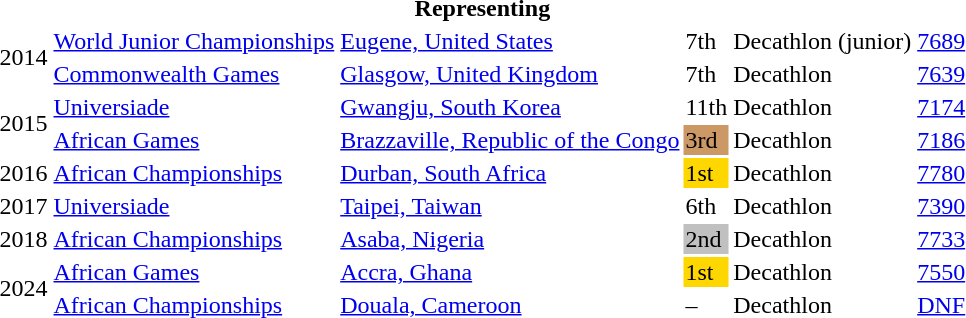<table>
<tr>
<th colspan="6">Representing </th>
</tr>
<tr>
<td rowspan=2>2014</td>
<td><a href='#'>World Junior Championships</a></td>
<td><a href='#'>Eugene, United States</a></td>
<td>7th</td>
<td>Decathlon (junior)</td>
<td><a href='#'>7689</a></td>
</tr>
<tr>
<td><a href='#'>Commonwealth Games</a></td>
<td><a href='#'>Glasgow, United Kingdom</a></td>
<td>7th</td>
<td>Decathlon</td>
<td><a href='#'>7639</a></td>
</tr>
<tr>
<td rowspan=2>2015</td>
<td><a href='#'>Universiade</a></td>
<td><a href='#'>Gwangju, South Korea</a></td>
<td>11th</td>
<td>Decathlon</td>
<td><a href='#'>7174</a></td>
</tr>
<tr>
<td><a href='#'>African Games</a></td>
<td><a href='#'>Brazzaville, Republic of the Congo</a></td>
<td bgcolor=cc9966>3rd</td>
<td>Decathlon</td>
<td><a href='#'>7186</a></td>
</tr>
<tr>
<td>2016</td>
<td><a href='#'>African Championships</a></td>
<td><a href='#'>Durban, South Africa</a></td>
<td bgcolor=gold>1st</td>
<td>Decathlon</td>
<td><a href='#'>7780</a></td>
</tr>
<tr>
<td>2017</td>
<td><a href='#'>Universiade</a></td>
<td><a href='#'>Taipei, Taiwan</a></td>
<td>6th</td>
<td>Decathlon</td>
<td><a href='#'>7390</a></td>
</tr>
<tr>
<td>2018</td>
<td><a href='#'>African Championships</a></td>
<td><a href='#'>Asaba, Nigeria</a></td>
<td bgcolor=silver>2nd</td>
<td>Decathlon</td>
<td><a href='#'>7733</a></td>
</tr>
<tr>
<td rowspan=2>2024</td>
<td><a href='#'>African Games</a></td>
<td><a href='#'>Accra, Ghana</a></td>
<td bgcolor=gold>1st</td>
<td>Decathlon</td>
<td><a href='#'>7550</a></td>
</tr>
<tr>
<td><a href='#'>African Championships</a></td>
<td><a href='#'>Douala, Cameroon</a></td>
<td>–</td>
<td>Decathlon</td>
<td><a href='#'>DNF</a></td>
</tr>
</table>
